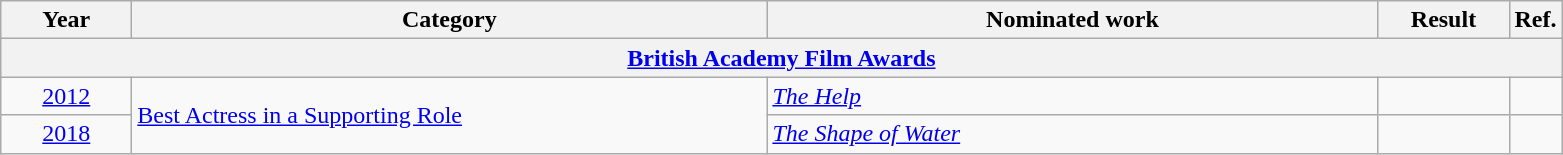<table class=wikitable>
<tr>
<th scope="col" style="width:5em;">Year</th>
<th scope="col" style="width:26em;">Category</th>
<th scope="col" style="width:25em;">Nominated work</th>
<th scope="col" style="width:5em;">Result</th>
<th>Ref.</th>
</tr>
<tr>
<th colspan=5><a href='#'>British Academy Film Awards</a></th>
</tr>
<tr>
<td style="text-align:center;"><a href='#'>2012</a></td>
<td rowspan="2"><a href='#'>Best Actress in a Supporting Role</a></td>
<td><em><a href='#'>The Help</a></em></td>
<td></td>
<td style="text-align:center;"></td>
</tr>
<tr>
<td style="text-align:center;"><a href='#'>2018</a></td>
<td><em><a href='#'>The Shape of Water</a></em></td>
<td></td>
<td style="text-align:center;"></td>
</tr>
</table>
